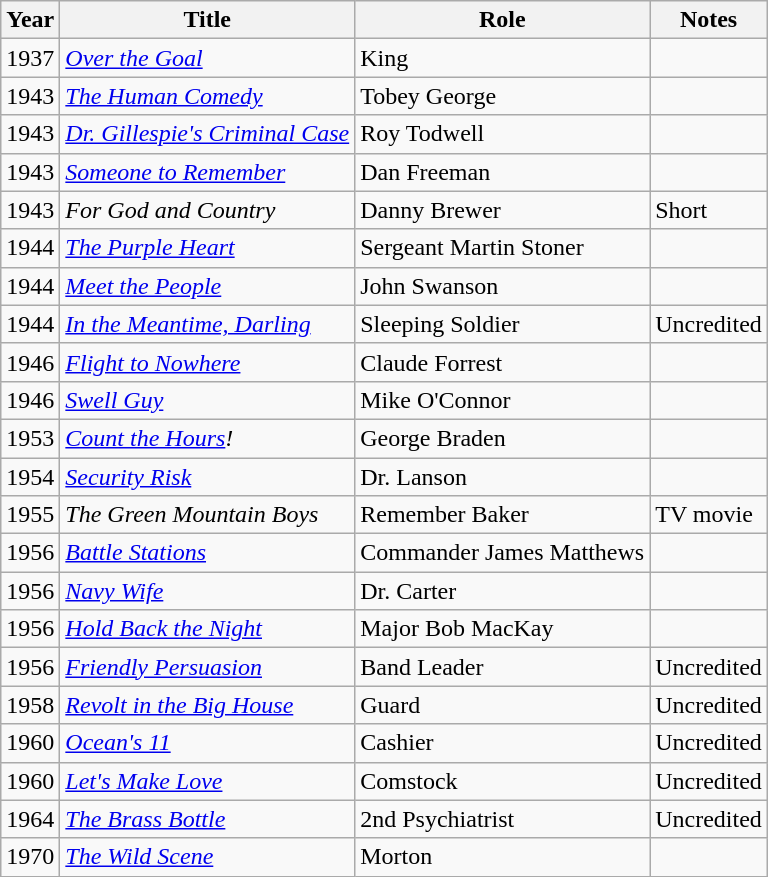<table class="wikitable">
<tr>
<th>Year</th>
<th>Title</th>
<th>Role</th>
<th>Notes</th>
</tr>
<tr>
<td>1937</td>
<td><em><a href='#'>Over the Goal</a></em></td>
<td>King</td>
<td></td>
</tr>
<tr>
<td>1943</td>
<td><em><a href='#'>The Human Comedy</a></em></td>
<td>Tobey George</td>
<td></td>
</tr>
<tr>
<td>1943</td>
<td><em><a href='#'>Dr. Gillespie's Criminal Case</a></em></td>
<td>Roy Todwell</td>
<td></td>
</tr>
<tr>
<td>1943</td>
<td><em><a href='#'>Someone to Remember</a></em></td>
<td>Dan Freeman</td>
<td></td>
</tr>
<tr>
<td>1943</td>
<td><em>For God and Country</em></td>
<td>Danny Brewer</td>
<td>Short</td>
</tr>
<tr>
<td>1944</td>
<td><em><a href='#'>The Purple Heart</a></em></td>
<td>Sergeant Martin Stoner</td>
<td></td>
</tr>
<tr>
<td>1944</td>
<td><em><a href='#'>Meet the People</a></em></td>
<td>John Swanson</td>
<td></td>
</tr>
<tr>
<td>1944</td>
<td><em><a href='#'>In the Meantime, Darling</a></em></td>
<td>Sleeping Soldier</td>
<td>Uncredited</td>
</tr>
<tr>
<td>1946</td>
<td><em><a href='#'>Flight to Nowhere</a></em></td>
<td>Claude Forrest</td>
<td></td>
</tr>
<tr>
<td>1946</td>
<td><em><a href='#'>Swell Guy</a></em></td>
<td>Mike O'Connor</td>
<td></td>
</tr>
<tr>
<td>1953</td>
<td><em><a href='#'>Count the Hours</a>!</em></td>
<td>George Braden</td>
<td></td>
</tr>
<tr>
<td>1954</td>
<td><em><a href='#'>Security Risk</a></em></td>
<td>Dr. Lanson</td>
<td></td>
</tr>
<tr>
<td>1955</td>
<td><em>The Green Mountain Boys</em></td>
<td>Remember Baker</td>
<td>TV movie</td>
</tr>
<tr>
<td>1956</td>
<td><em><a href='#'>Battle Stations</a></em></td>
<td>Commander James Matthews</td>
<td></td>
</tr>
<tr>
<td>1956</td>
<td><em><a href='#'>Navy Wife</a></em></td>
<td>Dr. Carter</td>
<td></td>
</tr>
<tr>
<td>1956</td>
<td><em><a href='#'>Hold Back the Night</a></em></td>
<td>Major Bob MacKay</td>
<td></td>
</tr>
<tr>
<td>1956</td>
<td><em><a href='#'>Friendly Persuasion</a></em></td>
<td>Band Leader</td>
<td>Uncredited</td>
</tr>
<tr>
<td>1958</td>
<td><em><a href='#'>Revolt in the Big House</a></em></td>
<td>Guard</td>
<td>Uncredited</td>
</tr>
<tr>
<td>1960</td>
<td><em><a href='#'>Ocean's 11</a></em></td>
<td>Cashier</td>
<td>Uncredited</td>
</tr>
<tr>
<td>1960</td>
<td><em><a href='#'>Let's Make Love</a></em></td>
<td>Comstock</td>
<td>Uncredited</td>
</tr>
<tr>
<td>1964</td>
<td><em><a href='#'>The Brass Bottle</a></em></td>
<td>2nd Psychiatrist</td>
<td>Uncredited</td>
</tr>
<tr>
<td>1970</td>
<td><em><a href='#'>The Wild Scene</a></em></td>
<td>Morton</td>
<td></td>
</tr>
</table>
